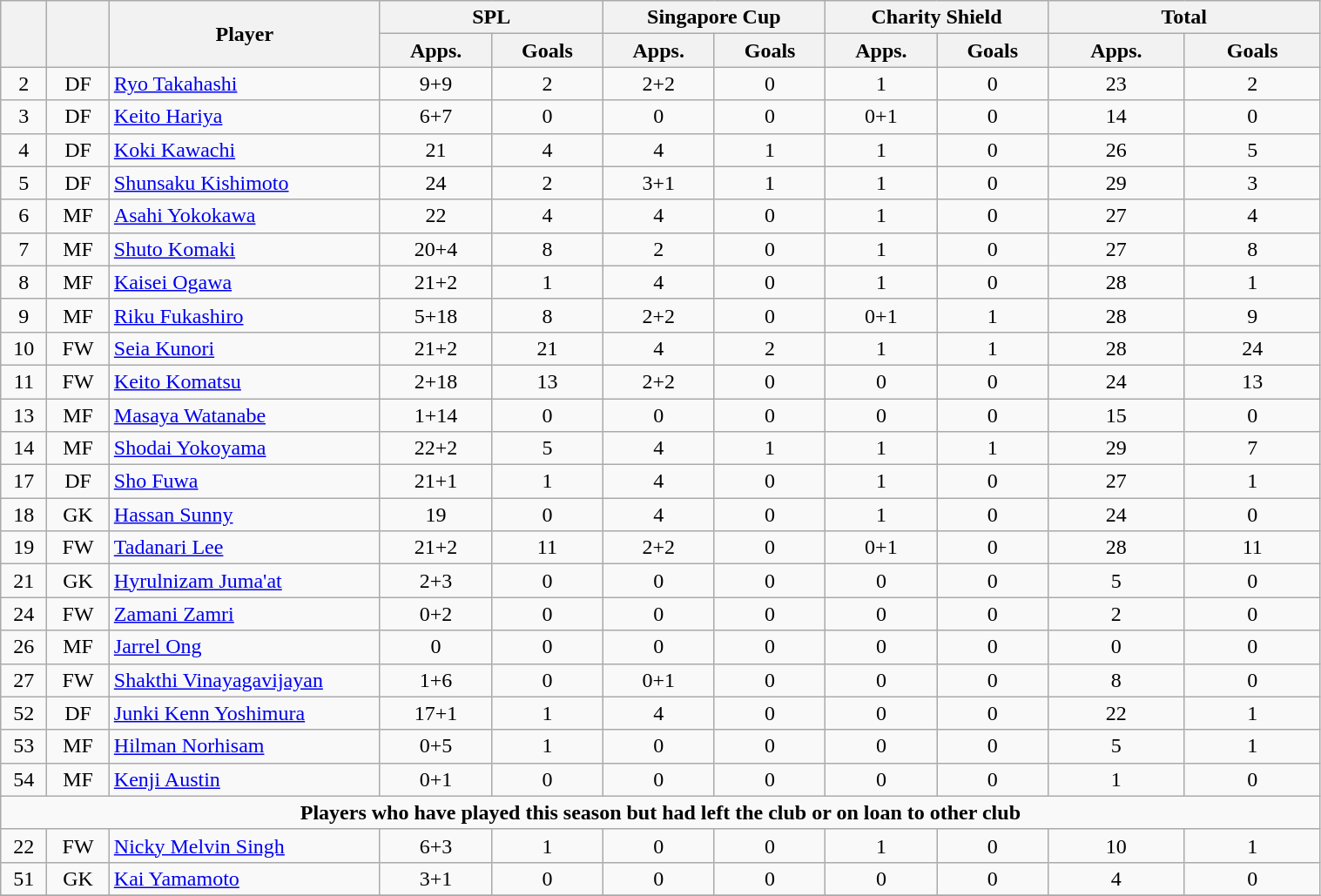<table class="wikitable" style="text-align:center; font-size:100%; width:80%;">
<tr>
<th rowspan=2></th>
<th rowspan=2></th>
<th rowspan=2 width="200">Player</th>
<th colspan=2 width="105">SPL</th>
<th colspan=2 width="105">Singapore Cup</th>
<th colspan=2 width="105">Charity Shield</th>
<th colspan=2 width="130">Total</th>
</tr>
<tr>
<th>Apps.</th>
<th>Goals</th>
<th>Apps.</th>
<th>Goals</th>
<th>Apps.</th>
<th>Goals</th>
<th>Apps.</th>
<th>Goals</th>
</tr>
<tr>
<td>2</td>
<td>DF</td>
<td align="left"> <a href='#'>Ryo Takahashi</a></td>
<td>9+9</td>
<td>2</td>
<td>2+2</td>
<td>0</td>
<td>1</td>
<td>0</td>
<td>23</td>
<td>2</td>
</tr>
<tr>
<td>3</td>
<td>DF</td>
<td align="left"> <a href='#'>Keito Hariya</a></td>
<td>6+7</td>
<td>0</td>
<td>0</td>
<td>0</td>
<td>0+1</td>
<td>0</td>
<td>14</td>
<td>0</td>
</tr>
<tr>
<td>4</td>
<td>DF</td>
<td align="left"> <a href='#'>Koki Kawachi</a></td>
<td>21</td>
<td>4</td>
<td>4</td>
<td>1</td>
<td>1</td>
<td>0</td>
<td>26</td>
<td>5</td>
</tr>
<tr>
<td>5</td>
<td>DF</td>
<td align="left"> <a href='#'>Shunsaku Kishimoto</a></td>
<td>24</td>
<td>2</td>
<td>3+1</td>
<td>1</td>
<td>1</td>
<td>0</td>
<td>29</td>
<td>3</td>
</tr>
<tr>
<td>6</td>
<td>MF</td>
<td align="left"> <a href='#'>Asahi Yokokawa</a></td>
<td>22</td>
<td>4</td>
<td>4</td>
<td>0</td>
<td>1</td>
<td>0</td>
<td>27</td>
<td>4</td>
</tr>
<tr>
<td>7</td>
<td>MF</td>
<td align="left"> <a href='#'>Shuto Komaki</a></td>
<td>20+4</td>
<td>8</td>
<td>2</td>
<td>0</td>
<td>1</td>
<td>0</td>
<td>27</td>
<td>8</td>
</tr>
<tr>
<td>8</td>
<td>MF</td>
<td align="left"> <a href='#'>Kaisei Ogawa</a></td>
<td>21+2</td>
<td>1</td>
<td>4</td>
<td>0</td>
<td>1</td>
<td>0</td>
<td>28</td>
<td>1</td>
</tr>
<tr>
<td>9</td>
<td>MF</td>
<td align="left"> <a href='#'>Riku Fukashiro</a></td>
<td>5+18</td>
<td>8</td>
<td>2+2</td>
<td>0</td>
<td>0+1</td>
<td>1</td>
<td>28</td>
<td>9</td>
</tr>
<tr>
<td>10</td>
<td>FW</td>
<td align="left"> <a href='#'>Seia Kunori</a></td>
<td>21+2</td>
<td>21</td>
<td>4</td>
<td>2</td>
<td>1</td>
<td>1</td>
<td>28</td>
<td>24</td>
</tr>
<tr>
<td>11</td>
<td>FW</td>
<td align="left"> <a href='#'>Keito Komatsu</a></td>
<td>2+18</td>
<td>13</td>
<td>2+2</td>
<td>0</td>
<td>0</td>
<td>0</td>
<td>24</td>
<td>13</td>
</tr>
<tr>
<td>13</td>
<td>MF</td>
<td align="left"> <a href='#'>Masaya Watanabe</a></td>
<td>1+14</td>
<td>0</td>
<td>0</td>
<td>0</td>
<td>0</td>
<td>0</td>
<td>15</td>
<td>0</td>
</tr>
<tr>
<td>14</td>
<td>MF</td>
<td align="left"> <a href='#'>Shodai Yokoyama</a></td>
<td>22+2</td>
<td>5</td>
<td>4</td>
<td>1</td>
<td>1</td>
<td>1</td>
<td>29</td>
<td>7</td>
</tr>
<tr>
<td>17</td>
<td>DF</td>
<td align="left"> <a href='#'>Sho Fuwa</a></td>
<td>21+1</td>
<td>1</td>
<td>4</td>
<td>0</td>
<td>1</td>
<td>0</td>
<td>27</td>
<td>1</td>
</tr>
<tr>
<td>18</td>
<td>GK</td>
<td align="left"> <a href='#'>Hassan Sunny</a></td>
<td>19</td>
<td>0</td>
<td>4</td>
<td>0</td>
<td>1</td>
<td>0</td>
<td>24</td>
<td>0</td>
</tr>
<tr>
<td>19</td>
<td>FW</td>
<td align="left"> <a href='#'>Tadanari Lee</a></td>
<td>21+2</td>
<td>11</td>
<td>2+2</td>
<td>0</td>
<td>0+1</td>
<td>0</td>
<td>28</td>
<td>11</td>
</tr>
<tr>
<td>21</td>
<td>GK</td>
<td align="left"> <a href='#'>Hyrulnizam Juma'at</a></td>
<td>2+3</td>
<td>0</td>
<td>0</td>
<td>0</td>
<td>0</td>
<td>0</td>
<td>5</td>
<td>0</td>
</tr>
<tr>
<td>24</td>
<td>FW</td>
<td align="left"> <a href='#'>Zamani Zamri</a></td>
<td>0+2</td>
<td>0</td>
<td>0</td>
<td>0</td>
<td>0</td>
<td>0</td>
<td>2</td>
<td>0</td>
</tr>
<tr>
<td>26</td>
<td>MF</td>
<td align="left"> <a href='#'>Jarrel Ong</a></td>
<td>0</td>
<td>0</td>
<td>0</td>
<td>0</td>
<td>0</td>
<td>0</td>
<td>0</td>
<td>0</td>
</tr>
<tr>
<td>27</td>
<td>FW</td>
<td align="left"> <a href='#'>Shakthi Vinayagavijayan</a></td>
<td>1+6</td>
<td>0</td>
<td>0+1</td>
<td>0</td>
<td>0</td>
<td>0</td>
<td>8</td>
<td>0</td>
</tr>
<tr>
<td>52</td>
<td>DF</td>
<td align="left"> <a href='#'>Junki Kenn Yoshimura</a></td>
<td>17+1</td>
<td>1</td>
<td>4</td>
<td>0</td>
<td>0</td>
<td>0</td>
<td>22</td>
<td>1</td>
</tr>
<tr>
<td>53</td>
<td>MF</td>
<td align="left"> <a href='#'>Hilman Norhisam</a></td>
<td>0+5</td>
<td>1</td>
<td>0</td>
<td>0</td>
<td>0</td>
<td>0</td>
<td>5</td>
<td>1</td>
</tr>
<tr>
<td>54</td>
<td>MF</td>
<td align="left"> <a href='#'>Kenji Austin</a></td>
<td>0+1</td>
<td>0</td>
<td>0</td>
<td>0</td>
<td>0</td>
<td>0</td>
<td>1</td>
<td>0</td>
</tr>
<tr>
<td colspan="17"><strong>Players who have played this season but had left the club or on loan to other club</strong></td>
</tr>
<tr>
<td>22</td>
<td>FW</td>
<td align="left"> <a href='#'>Nicky Melvin Singh</a></td>
<td>6+3</td>
<td>1</td>
<td>0</td>
<td>0</td>
<td>1</td>
<td>0</td>
<td>10</td>
<td>1</td>
</tr>
<tr>
<td>51</td>
<td>GK</td>
<td align="left"> <a href='#'>Kai Yamamoto</a></td>
<td>3+1</td>
<td>0</td>
<td>0</td>
<td>0</td>
<td>0</td>
<td>0</td>
<td>4</td>
<td>0</td>
</tr>
<tr>
</tr>
</table>
